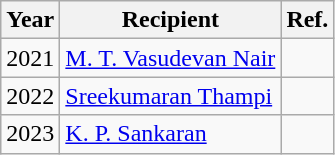<table class="wikitable">
<tr>
<th>Year</th>
<th>Recipient</th>
<th>Ref.</th>
</tr>
<tr>
<td>2021</td>
<td><a href='#'>M. T. Vasudevan Nair</a></td>
<td></td>
</tr>
<tr>
<td>2022</td>
<td><a href='#'>Sreekumaran Thampi</a></td>
<td></td>
</tr>
<tr>
<td>2023</td>
<td><a href='#'>K. P. Sankaran</a></td>
<td></td>
</tr>
</table>
